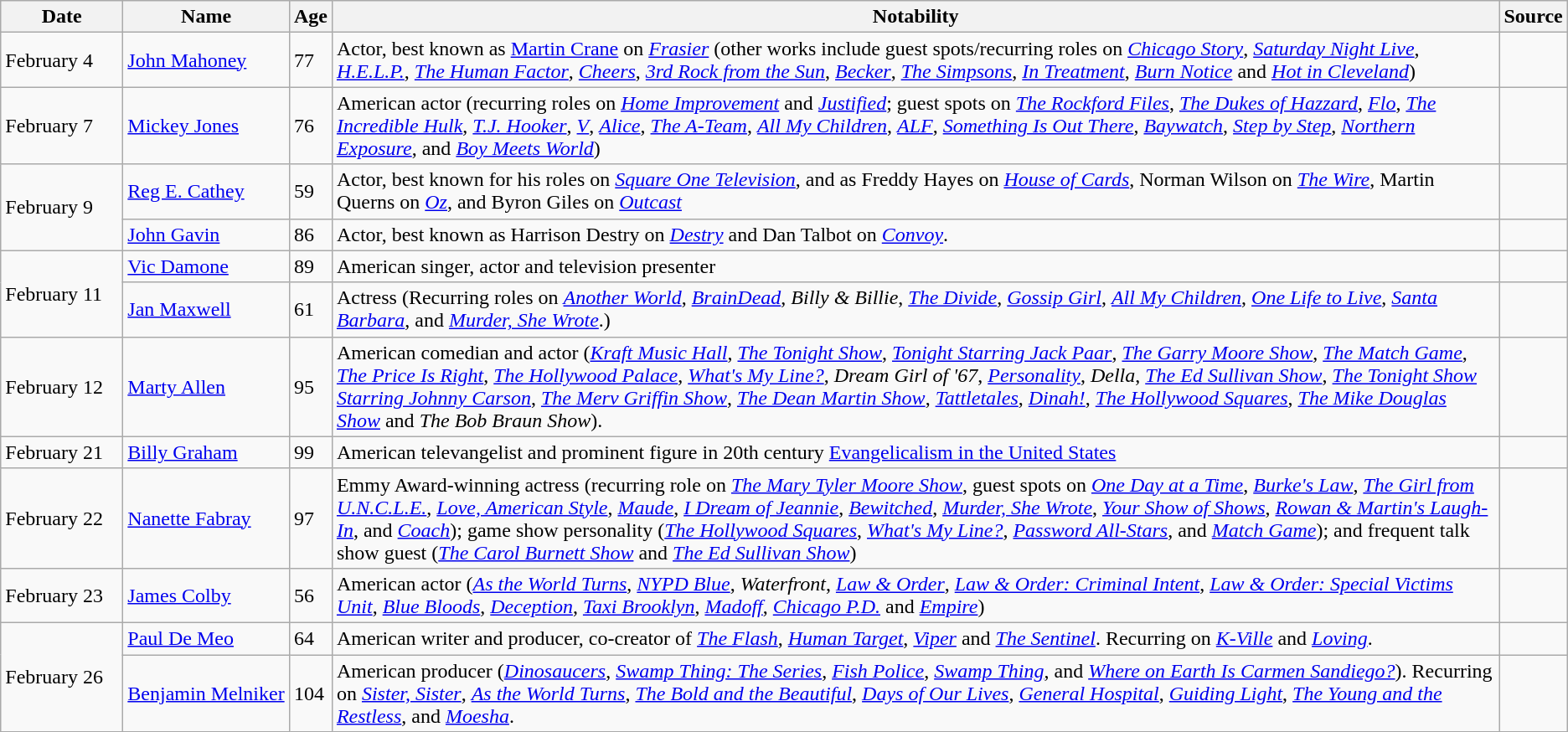<table class="wikitable sortable">
<tr ">
<th width=90>Date</th>
<th width=125>Name</th>
<th>Age</th>
<th class="unsortable">Notability</th>
<th class="unsortable">Source</th>
</tr>
<tr>
<td>February 4</td>
<td><a href='#'>John Mahoney</a></td>
<td>77</td>
<td>Actor, best known as <a href='#'>Martin Crane</a> on <em><a href='#'>Frasier</a></em> (other works include guest spots/recurring roles on <em><a href='#'>Chicago Story</a></em>, <em><a href='#'>Saturday Night Live</a></em>, <em><a href='#'>H.E.L.P.</a></em>, <em><a href='#'>The Human Factor</a></em>, <em><a href='#'>Cheers</a></em>, <em><a href='#'>3rd Rock from the Sun</a></em>, <em><a href='#'>Becker</a></em>, <em><a href='#'>The Simpsons</a></em>, <em><a href='#'>In Treatment</a></em>, <em><a href='#'>Burn Notice</a></em> and <em><a href='#'>Hot in Cleveland</a></em>)</td>
<td></td>
</tr>
<tr>
<td>February 7</td>
<td><a href='#'>Mickey Jones</a></td>
<td>76</td>
<td>American actor (recurring roles on <em><a href='#'>Home Improvement</a></em> and <em><a href='#'>Justified</a></em>; guest spots on <em><a href='#'>The Rockford Files</a></em>, <em><a href='#'>The Dukes of Hazzard</a></em>, <em><a href='#'>Flo</a></em>, <em><a href='#'>The Incredible Hulk</a></em>, <em><a href='#'>T.J. Hooker</a></em>, <em><a href='#'>V</a></em>, <em><a href='#'>Alice</a></em>, <em><a href='#'>The A-Team</a></em>, <em><a href='#'>All My Children</a></em>, <em><a href='#'>ALF</a></em>, <em><a href='#'>Something Is Out There</a></em>, <em><a href='#'>Baywatch</a></em>, <em><a href='#'>Step by Step</a></em>, <em><a href='#'>Northern Exposure</a></em>, and <em><a href='#'>Boy Meets World</a></em>)</td>
<td></td>
</tr>
<tr>
<td rowspan="2">February 9</td>
<td><a href='#'>Reg E. Cathey</a></td>
<td>59</td>
<td>Actor, best known for his roles on <em><a href='#'>Square One Television</a></em>, and as Freddy Hayes on <em><a href='#'>House of Cards</a></em>, Norman Wilson on <em><a href='#'>The Wire</a></em>, Martin Querns on <em><a href='#'>Oz</a></em>, and Byron Giles on <em><a href='#'>Outcast</a></em></td>
<td></td>
</tr>
<tr>
<td><a href='#'>John Gavin</a></td>
<td>86</td>
<td>Actor, best known as Harrison Destry on <em><a href='#'>Destry</a></em> and Dan Talbot on <em><a href='#'>Convoy</a></em>.</td>
<td></td>
</tr>
<tr>
<td rowspan="2">February 11</td>
<td><a href='#'>Vic Damone</a></td>
<td>89</td>
<td>American singer, actor and television presenter</td>
<td></td>
</tr>
<tr>
<td><a href='#'>Jan Maxwell</a></td>
<td>61</td>
<td>Actress (Recurring roles on <em><a href='#'>Another World</a></em>, <em><a href='#'>BrainDead</a></em>, <em>Billy & Billie</em>, <em><a href='#'>The Divide</a></em>, <em><a href='#'>Gossip Girl</a></em>, <em><a href='#'>All My Children</a></em>, <em><a href='#'>One Life to Live</a></em>, <em><a href='#'>Santa Barbara</a></em>, and <em><a href='#'>Murder, She Wrote</a></em>.)</td>
<td></td>
</tr>
<tr>
<td>February 12</td>
<td><a href='#'>Marty Allen</a></td>
<td>95</td>
<td>American comedian and actor (<em><a href='#'>Kraft Music Hall</a></em>, <em><a href='#'>The Tonight Show</a></em>, <em><a href='#'>Tonight Starring Jack Paar</a></em>, <em><a href='#'>The Garry Moore Show</a></em>, <em><a href='#'>The Match Game</a></em>, <em><a href='#'>The Price Is Right</a></em>, <em><a href='#'>The Hollywood Palace</a></em>, <em><a href='#'>What's My Line?</a></em>, <em>Dream Girl of '67</em>, <em><a href='#'>Personality</a></em>, <em>Della</em>, <em><a href='#'>The Ed Sullivan Show</a></em>, <em><a href='#'>The Tonight Show Starring Johnny Carson</a></em>, <em><a href='#'>The Merv Griffin Show</a></em>, <em><a href='#'>The Dean Martin Show</a></em>, <em><a href='#'>Tattletales</a></em>, <em><a href='#'>Dinah!</a></em>, <em><a href='#'>The Hollywood Squares</a></em>, <em><a href='#'>The Mike Douglas Show</a></em> and <em>The Bob Braun Show</em>).</td>
<td></td>
</tr>
<tr>
<td>February 21</td>
<td><a href='#'>Billy Graham</a></td>
<td>99</td>
<td>American televangelist and prominent figure in 20th century <a href='#'>Evangelicalism in the United States</a></td>
<td></td>
</tr>
<tr>
<td>February 22</td>
<td><a href='#'>Nanette Fabray</a></td>
<td>97</td>
<td>Emmy Award-winning actress (recurring role on <em><a href='#'>The Mary Tyler Moore Show</a></em>, guest spots on <em><a href='#'>One Day at a Time</a></em>, <em><a href='#'>Burke's Law</a></em>, <em><a href='#'>The Girl from U.N.C.L.E.</a></em>,  <em><a href='#'>Love, American Style</a></em>, <em><a href='#'>Maude</a></em>, <em><a href='#'>I Dream of Jeannie</a></em>, <em><a href='#'>Bewitched</a></em>, <em><a href='#'>Murder, She Wrote</a></em>, <em><a href='#'>Your Show of Shows</a></em>, <em><a href='#'>Rowan & Martin's Laugh-In</a></em>, and <em><a href='#'>Coach</a></em>);  game show personality (<em><a href='#'>The Hollywood Squares</a></em>, <em><a href='#'>What's My Line?</a></em>, <em><a href='#'>Password All-Stars</a></em>, and <em><a href='#'>Match Game</a></em>); and frequent talk show guest (<em><a href='#'>The Carol Burnett Show</a></em> and <em><a href='#'>The Ed Sullivan Show</a></em>)</td>
<td></td>
</tr>
<tr>
<td>February 23</td>
<td><a href='#'>James Colby</a></td>
<td>56</td>
<td>American actor (<em><a href='#'>As the World Turns</a></em>, <em><a href='#'>NYPD Blue</a></em>, <em>Waterfront</em>, <em><a href='#'>Law & Order</a></em>, <em><a href='#'>Law & Order: Criminal Intent</a></em>, <em><a href='#'>Law & Order: Special Victims Unit</a></em>, <em><a href='#'>Blue Bloods</a></em>, <em><a href='#'>Deception</a></em>, <em><a href='#'>Taxi Brooklyn</a></em>, <em><a href='#'>Madoff</a></em>, <em><a href='#'>Chicago P.D.</a></em> and <em><a href='#'>Empire</a></em>)</td>
<td></td>
</tr>
<tr>
<td rowspan="2">February 26</td>
<td><a href='#'>Paul De Meo</a></td>
<td>64</td>
<td>American writer and producer, co-creator of <em><a href='#'>The Flash</a></em>, <em><a href='#'>Human Target</a></em>, <em><a href='#'>Viper</a></em> and <em><a href='#'>The Sentinel</a></em>. Recurring on <em><a href='#'>K-Ville</a></em> and <em><a href='#'>Loving</a></em>.</td>
<td></td>
</tr>
<tr>
<td><a href='#'>Benjamin Melniker</a></td>
<td>104</td>
<td>American producer (<em><a href='#'>Dinosaucers</a></em>, <em><a href='#'>Swamp Thing: The Series</a></em>, <em><a href='#'>Fish Police</a></em>, <em><a href='#'>Swamp Thing</a></em>, and <em><a href='#'>Where on Earth Is Carmen Sandiego?</a></em>). Recurring on <em><a href='#'>Sister, Sister</a></em>, <em><a href='#'>As the World Turns</a></em>, <em><a href='#'>The Bold and the Beautiful</a></em>, <em><a href='#'>Days of Our Lives</a></em>, <em><a href='#'>General Hospital</a></em>, <em><a href='#'>Guiding Light</a></em>, <em><a href='#'>The Young and the Restless</a></em>, and <em><a href='#'>Moesha</a></em>.</td>
<td></td>
</tr>
</table>
